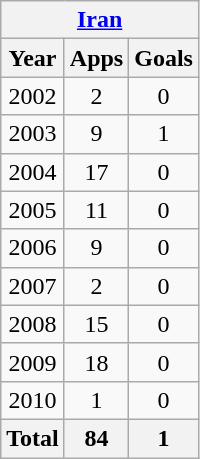<table class="wikitable" style="text-align:center">
<tr>
<th colspan=3><a href='#'>Iran</a></th>
</tr>
<tr>
<th>Year</th>
<th>Apps</th>
<th>Goals</th>
</tr>
<tr>
<td>2002</td>
<td>2</td>
<td>0</td>
</tr>
<tr>
<td>2003</td>
<td>9</td>
<td>1</td>
</tr>
<tr>
<td>2004</td>
<td>17</td>
<td>0</td>
</tr>
<tr>
<td>2005</td>
<td>11</td>
<td>0</td>
</tr>
<tr>
<td>2006</td>
<td>9</td>
<td>0</td>
</tr>
<tr>
<td>2007</td>
<td>2</td>
<td>0</td>
</tr>
<tr>
<td>2008</td>
<td>15</td>
<td>0</td>
</tr>
<tr>
<td>2009</td>
<td>18</td>
<td>0</td>
</tr>
<tr>
<td>2010</td>
<td>1</td>
<td>0</td>
</tr>
<tr>
<th>Total</th>
<th>84</th>
<th>1</th>
</tr>
</table>
